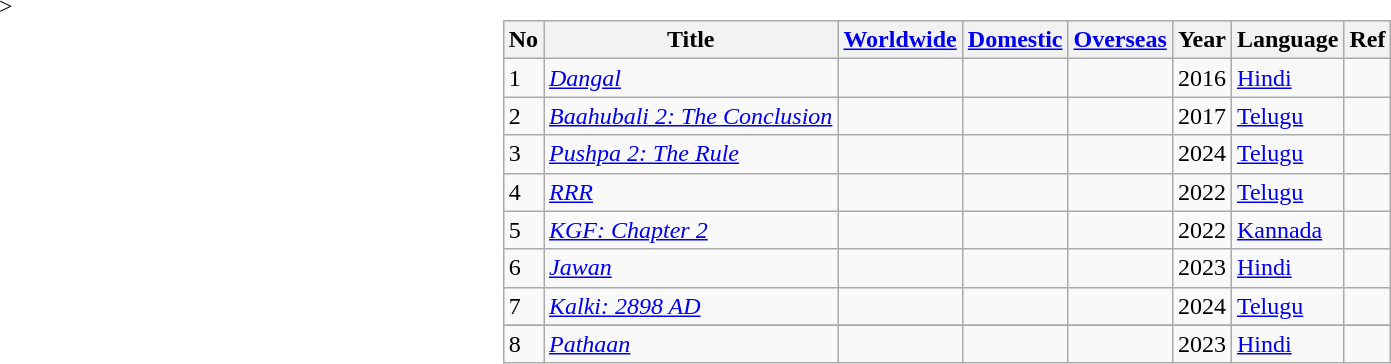<table class="wikitable sortable" style="margin:auto;">
<tr>
<th>No</th>
<th>Title</th>
<th><a href='#'>Worldwide</a></th>
<th><a href='#'>Domestic</a></th>
<th><a href='#'>Overseas</a></th>
<th>Year</th>
<th>Language</th>
<th>Ref</th>
</tr>
<tr>
<td>1</td>
<td><a href='#'><em>Dangal</em></a></td>
<td></td>
<td></td>
<td></td>
<td>2016</td>
<td><a href='#'>Hindi</a></td>
<td></td>
</tr>
<tr>
<td>2</td>
<td><em><a href='#'>Baahubali 2: The Conclusion</a></em></td>
<td></td>
<td></td>
<td></td>
<td>2017</td>
<td><a href='#'>Telugu</a></td>
<td></td>
</tr>
<tr>
<td>3</td>
<td><em><a href='#'>Pushpa 2: The Rule</a></em></td>
<td></td>
<td></td>
<td></td>
<td>2024</td>
<td><a href='#'>Telugu</a></td>
<td></td>
</tr>
<tr>
<td>4</td>
<td><em><a href='#'>RRR</a></em></td>
<td></td>
<td></td>
<td></td>
<td>2022</td>
<td><a href='#'>Telugu</a></td>
<td></td>
</tr>
<tr>
<td>5</td>
<td><em><a href='#'>KGF: Chapter 2</a></em></td>
<td></td>
<td></td>
<td></td>
<td>2022</td>
<td><a href='#'>Kannada</a></td>
<td></td>
</tr>
<tr>
<td>6</td>
<td><em><a href='#'>Jawan</a></em></td>
<td></td>
<td></td>
<td></td>
<td>2023</td>
<td><a href='#'>Hindi</a></td>
<td></td>
</tr>
<tr>
<td>7</td>
<td><a href='#'><em>Kalki: 2898 AD</em></a></td>
<td></td>
<td></td>
<td></td>
<td>2024</td>
<td><a href='#'>Telugu</a></td>
<td></td>
</tr>
<tr r-film-races-past-pathaan-second-highest-grosser-of-2023-after-jawan-aims-at-rs-900-cr-worldwide-9092833/lite/ |url-status=live}}</ref>>
</tr>
<tr>
<td>8</td>
<td><em><a href='#'>Pathaan</a></em></td>
<td></td>
<td></td>
<td></td>
<td>2023</td>
<td><a href='#'>Hindi</a></td>
<td></td>
</tr>
</table>
